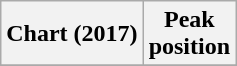<table class="wikitable plainrowheaders" style="text-align:center">
<tr>
<th scope="col">Chart (2017)</th>
<th scope="col">Peak<br>position</th>
</tr>
<tr>
</tr>
</table>
